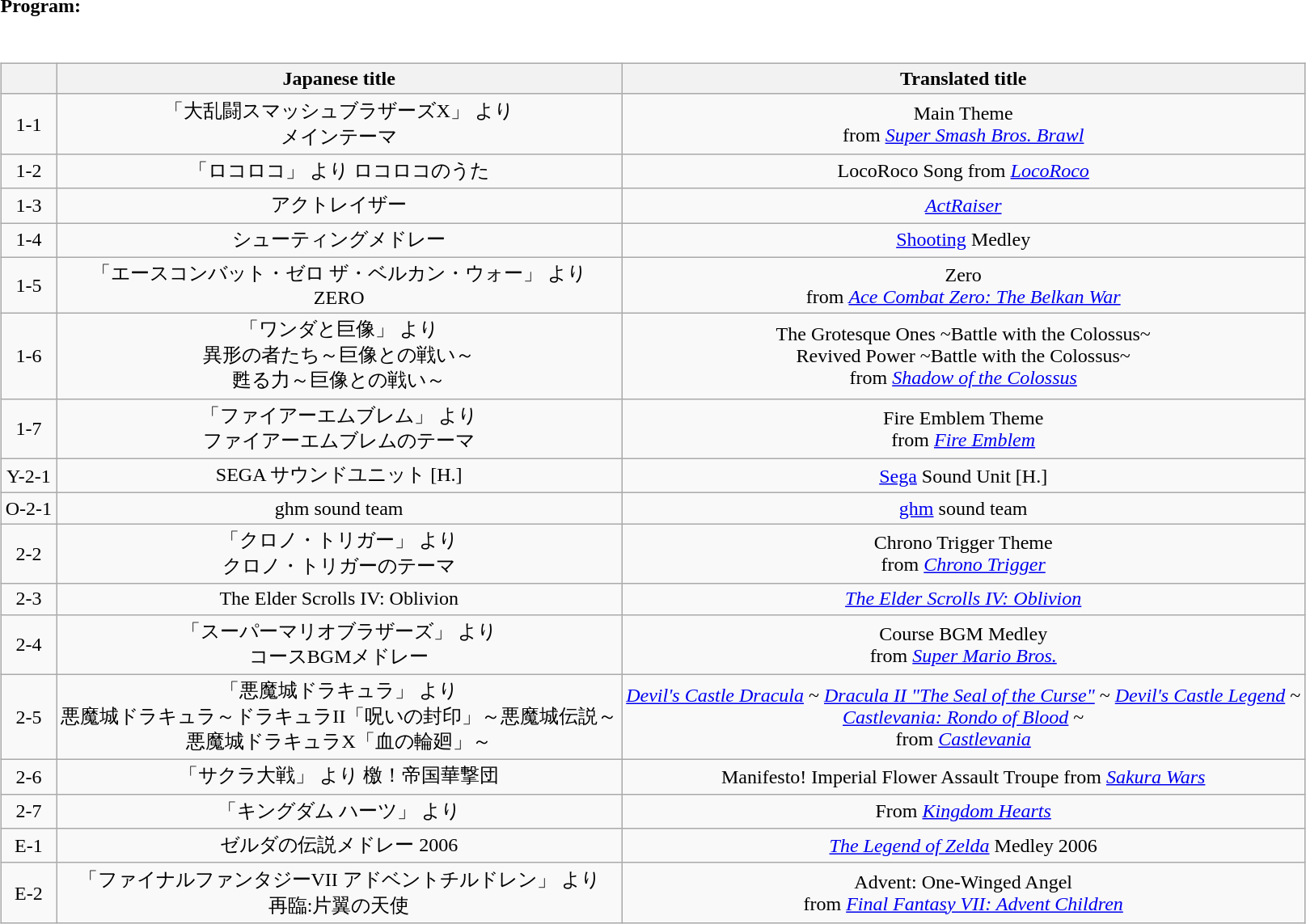<table class="collapsible collapsed" border="0">
<tr>
<th style="width:14em; text-align:left"><strong>Program:</strong></th>
<th></th>
</tr>
<tr>
<td colspan="2"><br><table class="wikitable" style="text-align:center"; border="5">
<tr>
<th></th>
<th>Japanese title</th>
<th>Translated title</th>
</tr>
<tr>
<td>1-1</td>
<td>「大乱闘スマッシュブラザーズX」 より<br>メインテーマ</td>
<td>Main Theme<br>from <em><a href='#'>Super Smash Bros. Brawl</a></em></td>
</tr>
<tr>
<td>1-2</td>
<td>「ロコロコ」 より ロコロコのうた</td>
<td>LocoRoco Song from <em><a href='#'>LocoRoco</a></em></td>
</tr>
<tr>
<td>1-3</td>
<td>アクトレイザー</td>
<td><em><a href='#'>ActRaiser</a></em></td>
</tr>
<tr>
<td>1-4</td>
<td>シューティングメドレー</td>
<td><a href='#'>Shooting</a> Medley</td>
</tr>
<tr>
<td>1-5</td>
<td>「エースコンバット・ゼロ ザ・ベルカン・ウォー」 より<br>ZERO</td>
<td>Zero<br>from <em><a href='#'>Ace Combat Zero: The Belkan War</a></em></td>
</tr>
<tr>
<td>1-6</td>
<td>「ワンダと巨像」 より<br>異形の者たち～巨像との戦い～<br>甦る力～巨像との戦い～</td>
<td>The Grotesque Ones ~Battle with the Colossus~<br>Revived Power ~Battle with the Colossus~<br>from <em><a href='#'>Shadow of the Colossus</a></em></td>
</tr>
<tr>
<td>1-7</td>
<td>「ファイアーエムブレム」 より<br>ファイアーエムブレムのテーマ</td>
<td>Fire Emblem Theme<br>from <em><a href='#'>Fire Emblem</a></em></td>
</tr>
<tr>
<td>Y-2-1</td>
<td>SEGA サウンドユニット [H.]</td>
<td><a href='#'>Sega</a> Sound Unit [H.]</td>
</tr>
<tr>
<td>O-2-1</td>
<td>ghm sound team</td>
<td><a href='#'>ghm</a> sound team</td>
</tr>
<tr>
<td>2-2</td>
<td>「クロノ・トリガー」 より<br>クロノ・トリガーのテーマ</td>
<td>Chrono Trigger Theme<br>from <em><a href='#'>Chrono Trigger</a></em></td>
</tr>
<tr>
<td>2-3</td>
<td>The Elder Scrolls IV: Oblivion</td>
<td><em><a href='#'>The Elder Scrolls IV: Oblivion</a></em></td>
</tr>
<tr>
<td>2-4</td>
<td>「スーパーマリオブラザーズ」 より<br>コースBGMメドレー</td>
<td>Course BGM Medley<br>from <em><a href='#'>Super Mario Bros.</a></em></td>
</tr>
<tr>
<td>2-5</td>
<td>「悪魔城ドラキュラ」 より<br>悪魔城ドラキュラ～ドラキュラII「呪いの封印」～悪魔城伝説～<br>悪魔城ドラキュラX「血の輪廻」～</td>
<td><em><a href='#'>Devil's Castle Dracula</a></em> ~ <em><a href='#'>Dracula II "The Seal of the Curse"</a></em> ~ <em><a href='#'>Devil's Castle Legend</a></em> ~<br><em><a href='#'>Castlevania: Rondo of Blood</a></em> ~<br>from <em><a href='#'>Castlevania</a></em></td>
</tr>
<tr>
<td>2-6</td>
<td>「サクラ大戦」 より 檄！帝国華撃団</td>
<td>Manifesto! Imperial Flower Assault Troupe from <em><a href='#'>Sakura Wars</a></em></td>
</tr>
<tr>
<td>2-7</td>
<td>「キングダム ハーツ」 より</td>
<td>From <em><a href='#'>Kingdom Hearts</a></em></td>
</tr>
<tr>
<td>E-1</td>
<td>ゼルダの伝説メドレー 2006</td>
<td><em><a href='#'>The Legend of Zelda</a></em> Medley 2006</td>
</tr>
<tr>
<td>E-2</td>
<td>「ファイナルファンタジーVII アドベントチルドレン」 より<br>再臨:片翼の天使</td>
<td>Advent: One-Winged Angel<br>from <em><a href='#'>Final Fantasy VII: Advent Children</a></em></td>
</tr>
</table>
</td>
</tr>
</table>
